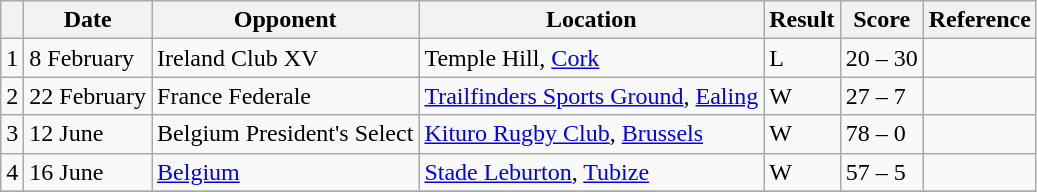<table class="wikitable" style="font-size: 100%;">
<tr>
<th></th>
<th>Date</th>
<th>Opponent</th>
<th>Location</th>
<th>Result</th>
<th>Score</th>
<th>Reference</th>
</tr>
<tr>
<td>1</td>
<td>8 February</td>
<td>Ireland Club XV</td>
<td>Temple Hill, <a href='#'>Cork</a></td>
<td>L</td>
<td>20 – 30</td>
<td></td>
</tr>
<tr>
<td>2</td>
<td>22 February</td>
<td>France Federale</td>
<td><a href='#'>Trailfinders Sports Ground</a>, <a href='#'>Ealing</a></td>
<td>W</td>
<td>27 – 7</td>
<td></td>
</tr>
<tr>
<td>3</td>
<td>12 June</td>
<td>Belgium President's Select</td>
<td><a href='#'>Kituro Rugby Club</a>, <a href='#'>Brussels</a></td>
<td>W</td>
<td>78 – 0</td>
<td></td>
</tr>
<tr>
<td>4</td>
<td>16 June</td>
<td><a href='#'>Belgium</a></td>
<td><a href='#'>Stade Leburton</a>, <a href='#'>Tubize</a></td>
<td>W</td>
<td>57 – 5</td>
<td></td>
</tr>
<tr>
</tr>
</table>
